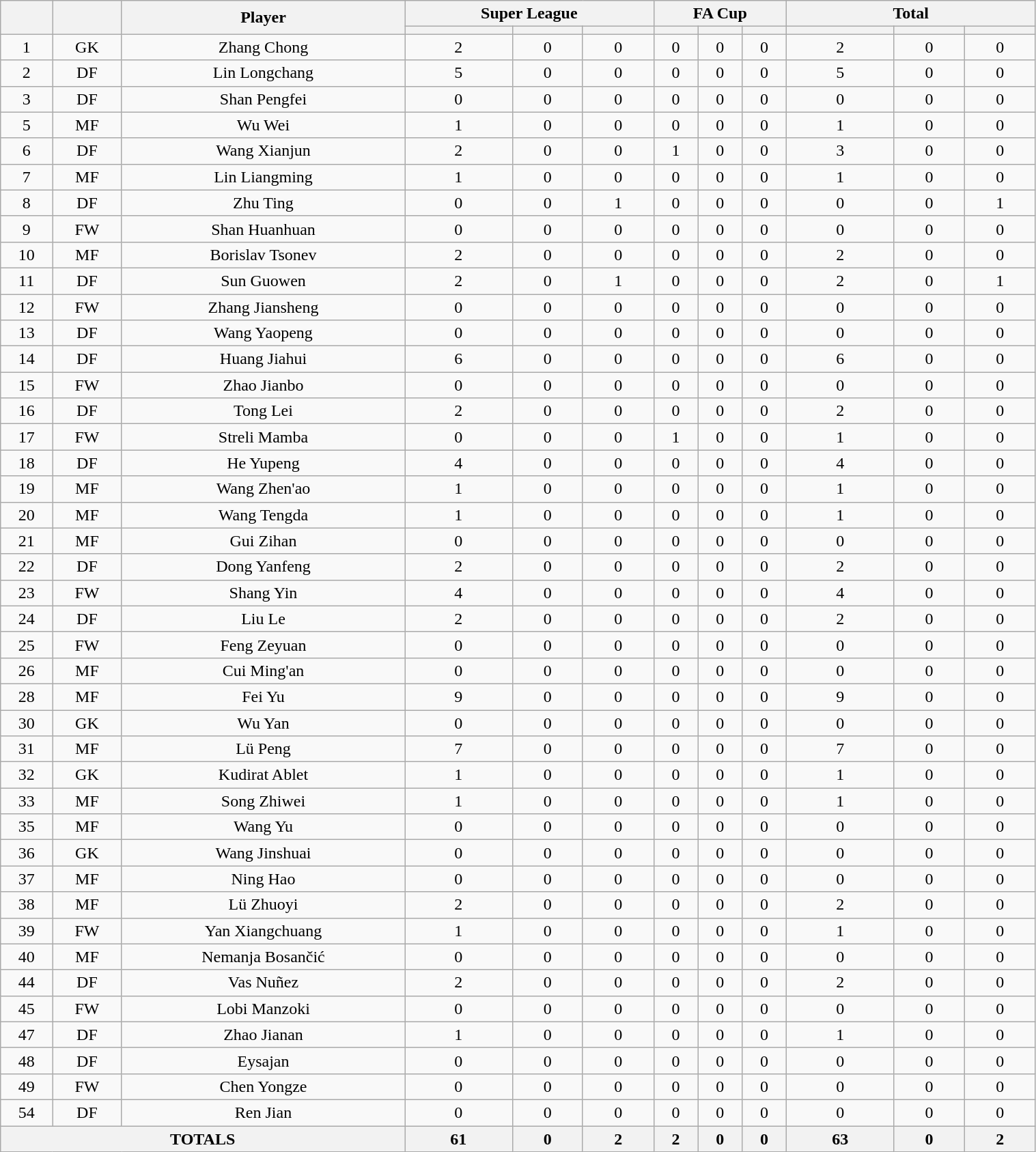<table class="wikitable" width="80%" style="text-align:center">
<tr>
<th rowspan="2"></th>
<th rowspan="2"></th>
<th rowspan="2">Player</th>
<th colspan="3" width="105">Super League</th>
<th colspan="3">FA Cup</th>
<th colspan="3" width="105">Total</th>
</tr>
<tr>
<th></th>
<th></th>
<th></th>
<th></th>
<th></th>
<th></th>
<th></th>
<th></th>
<th></th>
</tr>
<tr>
<td>1</td>
<td>GK</td>
<td>Zhang Chong</td>
<td>2</td>
<td>0</td>
<td>0</td>
<td>0</td>
<td>0</td>
<td>0</td>
<td>2</td>
<td>0</td>
<td>0</td>
</tr>
<tr>
<td>2</td>
<td>DF</td>
<td>Lin Longchang</td>
<td>5</td>
<td>0</td>
<td>0</td>
<td>0</td>
<td>0</td>
<td>0</td>
<td>5</td>
<td>0</td>
<td>0</td>
</tr>
<tr>
<td>3</td>
<td>DF</td>
<td>Shan Pengfei</td>
<td>0</td>
<td>0</td>
<td>0</td>
<td>0</td>
<td>0</td>
<td>0</td>
<td>0</td>
<td>0</td>
<td>0</td>
</tr>
<tr>
<td>5</td>
<td>MF</td>
<td>Wu Wei</td>
<td>1</td>
<td>0</td>
<td>0</td>
<td>0</td>
<td>0</td>
<td>0</td>
<td>1</td>
<td>0</td>
<td>0</td>
</tr>
<tr>
<td>6</td>
<td>DF</td>
<td>Wang Xianjun</td>
<td>2</td>
<td>0</td>
<td>0</td>
<td>1</td>
<td>0</td>
<td>0</td>
<td>3</td>
<td>0</td>
<td>0</td>
</tr>
<tr>
<td>7</td>
<td>MF</td>
<td>Lin Liangming</td>
<td>1</td>
<td>0</td>
<td>0</td>
<td>0</td>
<td>0</td>
<td>0</td>
<td>1</td>
<td>0</td>
<td>0</td>
</tr>
<tr>
<td>8</td>
<td>DF</td>
<td>Zhu Ting</td>
<td>0</td>
<td>0</td>
<td>1</td>
<td>0</td>
<td>0</td>
<td>0</td>
<td>0</td>
<td>0</td>
<td>1</td>
</tr>
<tr>
<td>9</td>
<td>FW</td>
<td>Shan Huanhuan</td>
<td>0</td>
<td>0</td>
<td>0</td>
<td>0</td>
<td>0</td>
<td>0</td>
<td>0</td>
<td>0</td>
<td>0</td>
</tr>
<tr>
<td>10</td>
<td>MF</td>
<td>Borislav Tsonev</td>
<td>2</td>
<td>0</td>
<td>0</td>
<td>0</td>
<td>0</td>
<td>0</td>
<td>2</td>
<td>0</td>
<td>0</td>
</tr>
<tr>
<td>11</td>
<td>DF</td>
<td>Sun Guowen</td>
<td>2</td>
<td>0</td>
<td>1</td>
<td>0</td>
<td>0</td>
<td>0</td>
<td>2</td>
<td>0</td>
<td>1</td>
</tr>
<tr>
<td>12</td>
<td>FW</td>
<td>Zhang Jiansheng</td>
<td>0</td>
<td>0</td>
<td>0</td>
<td>0</td>
<td>0</td>
<td>0</td>
<td>0</td>
<td>0</td>
<td>0</td>
</tr>
<tr>
<td>13</td>
<td>DF</td>
<td>Wang Yaopeng</td>
<td>0</td>
<td>0</td>
<td>0</td>
<td>0</td>
<td>0</td>
<td>0</td>
<td>0</td>
<td>0</td>
<td>0</td>
</tr>
<tr>
<td>14</td>
<td>DF</td>
<td>Huang Jiahui</td>
<td>6</td>
<td>0</td>
<td>0</td>
<td>0</td>
<td>0</td>
<td>0</td>
<td>6</td>
<td>0</td>
<td>0</td>
</tr>
<tr>
<td>15</td>
<td>FW</td>
<td>Zhao Jianbo</td>
<td>0</td>
<td>0</td>
<td>0</td>
<td>0</td>
<td>0</td>
<td>0</td>
<td>0</td>
<td>0</td>
<td>0</td>
</tr>
<tr>
<td>16</td>
<td>DF</td>
<td>Tong Lei</td>
<td>2</td>
<td>0</td>
<td>0</td>
<td>0</td>
<td>0</td>
<td>0</td>
<td>2</td>
<td>0</td>
<td>0</td>
</tr>
<tr>
<td>17</td>
<td>FW</td>
<td>Streli Mamba</td>
<td>0</td>
<td>0</td>
<td>0</td>
<td>1</td>
<td>0</td>
<td>0</td>
<td>1</td>
<td>0</td>
<td>0</td>
</tr>
<tr>
<td>18</td>
<td>DF</td>
<td>He Yupeng</td>
<td>4</td>
<td>0</td>
<td>0</td>
<td>0</td>
<td>0</td>
<td>0</td>
<td>4</td>
<td>0</td>
<td>0</td>
</tr>
<tr>
<td>19</td>
<td>MF</td>
<td>Wang Zhen'ao</td>
<td>1</td>
<td>0</td>
<td>0</td>
<td>0</td>
<td>0</td>
<td>0</td>
<td>1</td>
<td>0</td>
<td>0</td>
</tr>
<tr>
<td>20</td>
<td>MF</td>
<td>Wang Tengda</td>
<td>1</td>
<td>0</td>
<td>0</td>
<td>0</td>
<td>0</td>
<td>0</td>
<td>1</td>
<td>0</td>
<td>0</td>
</tr>
<tr>
<td>21</td>
<td>MF</td>
<td>Gui Zihan</td>
<td>0</td>
<td>0</td>
<td>0</td>
<td>0</td>
<td>0</td>
<td>0</td>
<td>0</td>
<td>0</td>
<td>0</td>
</tr>
<tr>
<td>22</td>
<td>DF</td>
<td>Dong Yanfeng</td>
<td>2</td>
<td>0</td>
<td>0</td>
<td>0</td>
<td>0</td>
<td>0</td>
<td>2</td>
<td>0</td>
<td>0</td>
</tr>
<tr>
<td>23</td>
<td>FW</td>
<td>Shang Yin</td>
<td>4</td>
<td>0</td>
<td>0</td>
<td>0</td>
<td>0</td>
<td>0</td>
<td>4</td>
<td>0</td>
<td>0</td>
</tr>
<tr>
<td>24</td>
<td>DF</td>
<td>Liu Le</td>
<td>2</td>
<td>0</td>
<td>0</td>
<td>0</td>
<td>0</td>
<td>0</td>
<td>2</td>
<td>0</td>
<td>0</td>
</tr>
<tr>
<td>25</td>
<td>FW</td>
<td>Feng Zeyuan</td>
<td>0</td>
<td>0</td>
<td>0</td>
<td>0</td>
<td>0</td>
<td>0</td>
<td>0</td>
<td>0</td>
<td>0</td>
</tr>
<tr>
<td>26</td>
<td>MF</td>
<td>Cui Ming'an</td>
<td>0</td>
<td>0</td>
<td>0</td>
<td>0</td>
<td>0</td>
<td>0</td>
<td>0</td>
<td>0</td>
<td>0</td>
</tr>
<tr>
<td>28</td>
<td>MF</td>
<td>Fei Yu</td>
<td>9</td>
<td>0</td>
<td>0</td>
<td>0</td>
<td>0</td>
<td>0</td>
<td>9</td>
<td>0</td>
<td>0</td>
</tr>
<tr>
<td>30</td>
<td>GK</td>
<td>Wu Yan</td>
<td>0</td>
<td>0</td>
<td>0</td>
<td>0</td>
<td>0</td>
<td>0</td>
<td>0</td>
<td>0</td>
<td>0</td>
</tr>
<tr>
<td>31</td>
<td>MF</td>
<td>Lü Peng</td>
<td>7</td>
<td>0</td>
<td>0</td>
<td>0</td>
<td>0</td>
<td>0</td>
<td>7</td>
<td>0</td>
<td>0</td>
</tr>
<tr>
<td>32</td>
<td>GK</td>
<td>Kudirat Ablet</td>
<td>1</td>
<td>0</td>
<td>0</td>
<td>0</td>
<td>0</td>
<td>0</td>
<td>1</td>
<td>0</td>
<td>0</td>
</tr>
<tr>
<td>33</td>
<td>MF</td>
<td>Song Zhiwei</td>
<td>1</td>
<td>0</td>
<td>0</td>
<td>0</td>
<td>0</td>
<td>0</td>
<td>1</td>
<td>0</td>
<td>0</td>
</tr>
<tr>
<td>35</td>
<td>MF</td>
<td>Wang Yu</td>
<td>0</td>
<td>0</td>
<td>0</td>
<td>0</td>
<td>0</td>
<td>0</td>
<td>0</td>
<td>0</td>
<td>0</td>
</tr>
<tr>
<td>36</td>
<td>GK</td>
<td>Wang Jinshuai</td>
<td>0</td>
<td>0</td>
<td>0</td>
<td>0</td>
<td>0</td>
<td>0</td>
<td>0</td>
<td>0</td>
<td>0</td>
</tr>
<tr>
<td>37</td>
<td>MF</td>
<td>Ning Hao</td>
<td>0</td>
<td>0</td>
<td>0</td>
<td>0</td>
<td>0</td>
<td>0</td>
<td>0</td>
<td>0</td>
<td>0</td>
</tr>
<tr>
<td>38</td>
<td>MF</td>
<td>Lü Zhuoyi</td>
<td>2</td>
<td>0</td>
<td>0</td>
<td>0</td>
<td>0</td>
<td>0</td>
<td>2</td>
<td>0</td>
<td>0</td>
</tr>
<tr>
<td>39</td>
<td>FW</td>
<td>Yan Xiangchuang</td>
<td>1</td>
<td>0</td>
<td>0</td>
<td>0</td>
<td>0</td>
<td>0</td>
<td>1</td>
<td>0</td>
<td>0</td>
</tr>
<tr>
<td>40</td>
<td>MF</td>
<td>Nemanja Bosančić</td>
<td>0</td>
<td>0</td>
<td>0</td>
<td>0</td>
<td>0</td>
<td>0</td>
<td>0</td>
<td>0</td>
<td>0</td>
</tr>
<tr>
<td>44</td>
<td>DF</td>
<td>Vas Nuñez</td>
<td>2</td>
<td>0</td>
<td>0</td>
<td>0</td>
<td>0</td>
<td>0</td>
<td>2</td>
<td>0</td>
<td>0</td>
</tr>
<tr>
<td>45</td>
<td>FW</td>
<td>Lobi Manzoki</td>
<td>0</td>
<td>0</td>
<td>0</td>
<td>0</td>
<td>0</td>
<td>0</td>
<td>0</td>
<td>0</td>
<td>0</td>
</tr>
<tr>
<td>47</td>
<td>DF</td>
<td>Zhao Jianan</td>
<td>1</td>
<td>0</td>
<td>0</td>
<td>0</td>
<td>0</td>
<td>0</td>
<td>1</td>
<td>0</td>
<td>0</td>
</tr>
<tr>
<td>48</td>
<td>DF</td>
<td>Eysajan</td>
<td>0</td>
<td>0</td>
<td>0</td>
<td>0</td>
<td>0</td>
<td>0</td>
<td>0</td>
<td>0</td>
<td>0</td>
</tr>
<tr>
<td>49</td>
<td>FW</td>
<td>Chen Yongze</td>
<td>0</td>
<td>0</td>
<td>0</td>
<td>0</td>
<td>0</td>
<td>0</td>
<td>0</td>
<td>0</td>
<td>0</td>
</tr>
<tr>
<td>54</td>
<td>DF</td>
<td>Ren Jian</td>
<td>0</td>
<td>0</td>
<td>0</td>
<td>0</td>
<td>0</td>
<td>0</td>
<td>0</td>
<td>0</td>
<td>0</td>
</tr>
<tr>
<th colspan="3">TOTALS</th>
<th>61</th>
<th>0</th>
<th>2</th>
<th>2</th>
<th>0</th>
<th>0</th>
<th>63</th>
<th>0</th>
<th>2</th>
</tr>
</table>
